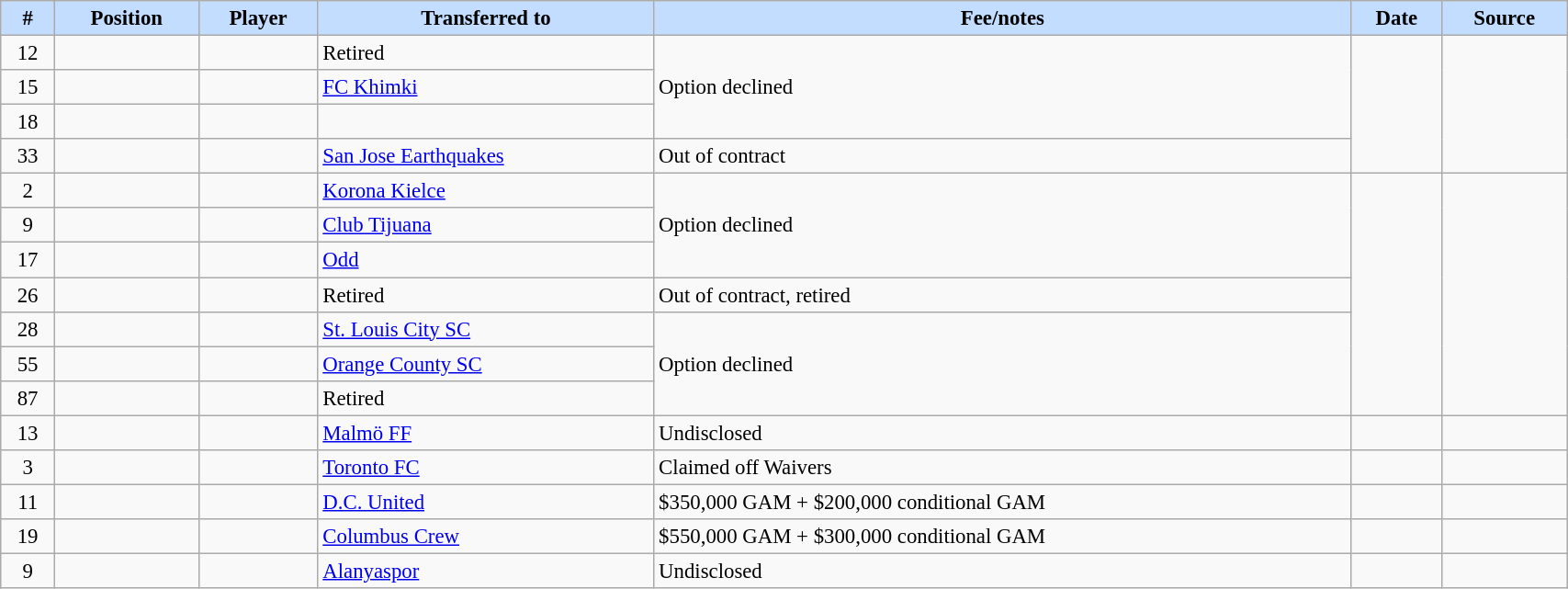<table class="wikitable sortable" style="width:90%; text-align:center; font-size:95%; text-align:left;">
<tr>
<th style="background:#c2ddff;">#</th>
<th style="background:#c2ddff;">Position</th>
<th style="background:#c2ddff;">Player</th>
<th style="background:#c2ddff;">Transferred to</th>
<th style="background:#c2ddff;">Fee/notes</th>
<th style="background:#c2ddff;">Date</th>
<th style="background:#c2ddff;">Source</th>
</tr>
<tr>
<td align=center>12</td>
<td align=center></td>
<td></td>
<td>Retired</td>
<td rowspan=3>Option declined</td>
<td rowspan=4></td>
<td rowspan=4></td>
</tr>
<tr>
<td align=center>15</td>
<td align=center></td>
<td></td>
<td> <a href='#'>FC Khimki</a></td>
</tr>
<tr>
<td align=center>18</td>
<td align=center></td>
<td></td>
<td></td>
</tr>
<tr>
<td align=center>33</td>
<td align=center></td>
<td></td>
<td> <a href='#'>San Jose Earthquakes</a></td>
<td>Out of contract</td>
</tr>
<tr>
<td align=center>2</td>
<td align=center></td>
<td></td>
<td> <a href='#'>Korona Kielce</a></td>
<td rowspan=3>Option declined</td>
<td rowspan=7></td>
<td rowspan=7></td>
</tr>
<tr>
<td align=center>9</td>
<td align=center></td>
<td></td>
<td> <a href='#'>Club Tijuana</a></td>
</tr>
<tr>
<td align=center>17</td>
<td align=center></td>
<td></td>
<td> <a href='#'>Odd</a></td>
</tr>
<tr>
<td align=center>26</td>
<td align=center></td>
<td></td>
<td>Retired</td>
<td>Out of contract, retired</td>
</tr>
<tr>
<td align=center>28</td>
<td align=center></td>
<td></td>
<td> <a href='#'>St. Louis City SC</a></td>
<td rowspan=3>Option declined</td>
</tr>
<tr>
<td align=center>55</td>
<td align=center></td>
<td></td>
<td> <a href='#'>Orange County SC</a></td>
</tr>
<tr>
<td align=center>87</td>
<td align=center></td>
<td></td>
<td>Retired</td>
</tr>
<tr>
<td align=center>13</td>
<td align=center></td>
<td></td>
<td> <a href='#'>Malmö FF</a></td>
<td>Undisclosed</td>
<td></td>
<td></td>
</tr>
<tr>
<td align=center>3</td>
<td align=center></td>
<td></td>
<td> <a href='#'>Toronto FC</a></td>
<td>Claimed off Waivers</td>
<td></td>
<td></td>
</tr>
<tr>
<td align=center>11</td>
<td align=center></td>
<td></td>
<td> <a href='#'>D.C. United</a></td>
<td>$350,000 GAM + $200,000 conditional GAM</td>
<td></td>
<td></td>
</tr>
<tr>
<td align=center>19</td>
<td align=center></td>
<td></td>
<td> <a href='#'>Columbus Crew</a></td>
<td>$550,000 GAM + $300,000 conditional GAM</td>
<td></td>
<td></td>
</tr>
<tr>
<td align=center>9</td>
<td align=center></td>
<td></td>
<td> <a href='#'>Alanyaspor</a></td>
<td>Undisclosed</td>
<td></td>
<td></td>
</tr>
</table>
